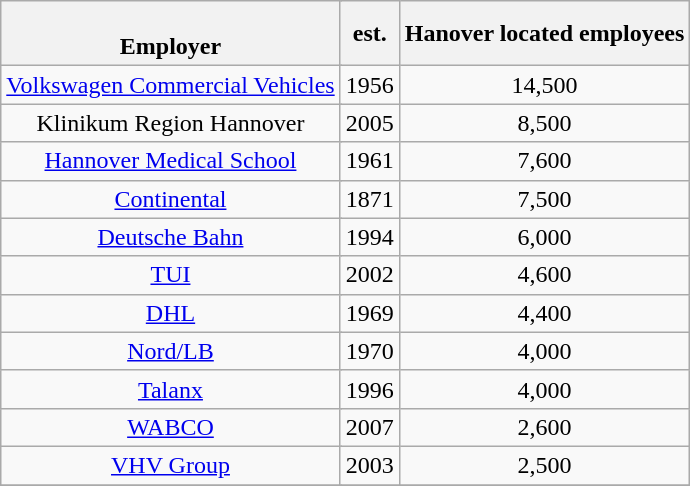<table class="wikitable sortable" style="text-align: center; font-size: 100%;" cellpadding=2 cellspacing=2>
<tr>
<th colspan="2"><br>Employer</th>
<th>est.</th>
<th>Hanover located employees</th>
</tr>
<tr>
<td colspan="2"><a href='#'>Volkswagen Commercial Vehicles</a></td>
<td>1956</td>
<td>14,500</td>
</tr>
<tr>
<td colspan="2">Klinikum Region Hannover</td>
<td>2005</td>
<td>8,500</td>
</tr>
<tr>
<td colspan="2"><a href='#'>Hannover Medical School</a></td>
<td>1961</td>
<td>7,600</td>
</tr>
<tr>
<td colspan="2"><a href='#'>Continental</a></td>
<td>1871</td>
<td>7,500</td>
</tr>
<tr>
<td colspan="2"><a href='#'>Deutsche Bahn</a></td>
<td>1994</td>
<td>6,000</td>
</tr>
<tr>
<td colspan="2"><a href='#'>TUI</a></td>
<td>2002</td>
<td>4,600</td>
</tr>
<tr>
<td colspan="2"><a href='#'>DHL</a></td>
<td>1969</td>
<td>4,400</td>
</tr>
<tr>
<td colspan="2"><a href='#'>Nord/LB</a></td>
<td>1970</td>
<td>4,000</td>
</tr>
<tr>
<td colspan="2"><a href='#'>Talanx</a></td>
<td>1996</td>
<td>4,000</td>
</tr>
<tr>
<td colspan="2"><a href='#'>WABCO</a></td>
<td>2007</td>
<td>2,600</td>
</tr>
<tr>
<td colspan="2"><a href='#'>VHV Group</a></td>
<td>2003</td>
<td>2,500</td>
</tr>
<tr>
</tr>
</table>
